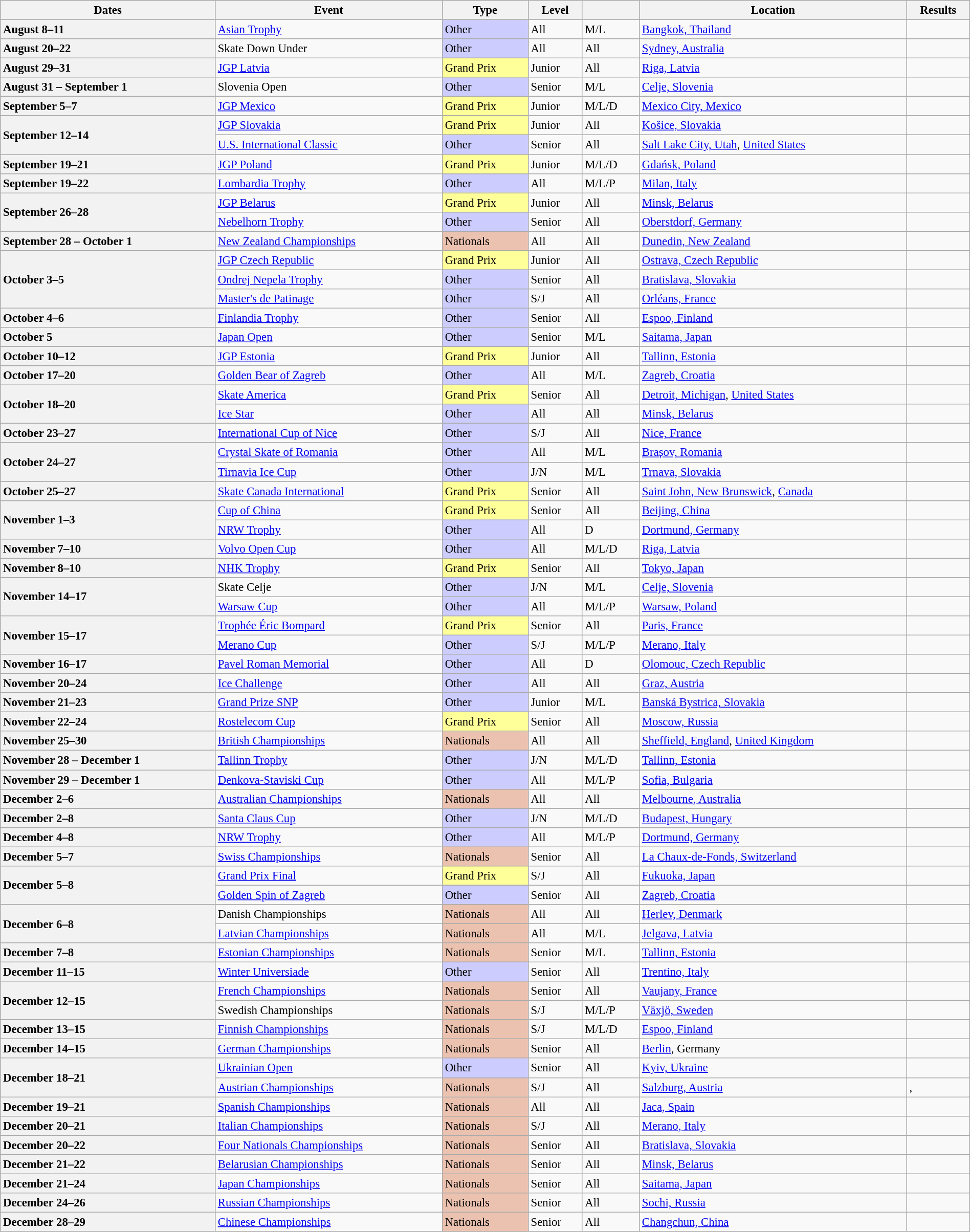<table class="wikitable sortable" style="text-align:left; font-size:95%; width:100%">
<tr>
<th scope="col">Dates</th>
<th scope="col">Event</th>
<th scope="col">Type</th>
<th scope="col" class="unsortable">Level</th>
<th scope="col" class="unsortable"></th>
<th scope="col" class="unsortable">Location</th>
<th scope="col" class="unsortable">Results</th>
</tr>
<tr>
<th scope="row" style="text-align:left">August 8–11</th>
<td><a href='#'>Asian Trophy</a></td>
<td bgcolor="ccccff">Other</td>
<td>All</td>
<td>M/L</td>
<td><a href='#'>Bangkok, Thailand</a></td>
<td></td>
</tr>
<tr>
<th scope="row" style="text-align:left">August 20–22</th>
<td>Skate Down Under</td>
<td bgcolor="ccccff">Other</td>
<td>All</td>
<td>All</td>
<td><a href='#'>Sydney, Australia</a></td>
<td></td>
</tr>
<tr>
<th scope="row" style="text-align:left">August 29–31</th>
<td><a href='#'>JGP Latvia</a></td>
<td bgcolor="FFFF99">Grand Prix</td>
<td>Junior</td>
<td>All</td>
<td><a href='#'>Riga, Latvia</a></td>
<td></td>
</tr>
<tr>
<th scope="row" style="text-align:left">August 31 – September 1</th>
<td>Slovenia Open</td>
<td bgcolor="ccccff">Other</td>
<td>Senior</td>
<td>M/L</td>
<td><a href='#'>Celje, Slovenia</a></td>
<td></td>
</tr>
<tr>
<th scope="row" style="text-align:left">September 5–7</th>
<td><a href='#'>JGP Mexico</a></td>
<td bgcolor="FFFF99">Grand Prix</td>
<td>Junior</td>
<td>M/L/D</td>
<td><a href='#'>Mexico City, Mexico</a></td>
<td></td>
</tr>
<tr>
<th scope="row" style="text-align:left" rowspan="2">September 12–14</th>
<td><a href='#'>JGP Slovakia</a></td>
<td bgcolor="FFFF99">Grand Prix</td>
<td>Junior</td>
<td>All</td>
<td><a href='#'>Košice, Slovakia</a></td>
<td></td>
</tr>
<tr>
<td><a href='#'>U.S. International Classic</a></td>
<td bgcolor="ccccff">Other</td>
<td>Senior</td>
<td>All</td>
<td><a href='#'>Salt Lake City, Utah</a>, <a href='#'>United States</a></td>
<td></td>
</tr>
<tr>
<th scope="row" style="text-align:left">September 19–21</th>
<td><a href='#'>JGP Poland</a></td>
<td bgcolor="FFFF99">Grand Prix</td>
<td>Junior</td>
<td>M/L/D</td>
<td><a href='#'>Gdańsk, Poland</a></td>
<td></td>
</tr>
<tr>
<th scope="row" style="text-align:left">September 19–22</th>
<td><a href='#'>Lombardia Trophy</a></td>
<td bgcolor="ccccff">Other</td>
<td>All</td>
<td>M/L/P</td>
<td><a href='#'>Milan, Italy</a></td>
<td></td>
</tr>
<tr>
<th scope="row" style="text-align:left" rowspan="2">September 26–28</th>
<td><a href='#'>JGP Belarus</a></td>
<td bgcolor="FFFF99">Grand Prix</td>
<td>Junior</td>
<td>All</td>
<td><a href='#'>Minsk, Belarus</a></td>
<td></td>
</tr>
<tr>
<td><a href='#'>Nebelhorn Trophy</a></td>
<td bgcolor="ccccff">Other</td>
<td>Senior</td>
<td>All</td>
<td><a href='#'>Oberstdorf, Germany</a></td>
<td></td>
</tr>
<tr>
<th scope="row" style="text-align:left">September 28 – October 1</th>
<td><a href='#'>New Zealand Championships</a></td>
<td bgcolor="EBC2AF">Nationals</td>
<td>All</td>
<td>All</td>
<td><a href='#'>Dunedin, New Zealand</a></td>
<td></td>
</tr>
<tr>
<th scope="row" style="text-align:left" rowspan="3">October 3–5</th>
<td><a href='#'>JGP Czech Republic</a></td>
<td bgcolor="FFFF99">Grand Prix</td>
<td>Junior</td>
<td>All</td>
<td><a href='#'>Ostrava, Czech Republic</a></td>
<td></td>
</tr>
<tr>
<td><a href='#'>Ondrej Nepela Trophy</a></td>
<td bgcolor="ccccff">Other</td>
<td>Senior</td>
<td>All</td>
<td><a href='#'>Bratislava, Slovakia</a></td>
<td></td>
</tr>
<tr>
<td><a href='#'>Master's de Patinage</a></td>
<td bgcolor="ccccff">Other</td>
<td>S/J</td>
<td>All</td>
<td><a href='#'>Orléans, France</a></td>
<td></td>
</tr>
<tr>
<th scope="row" style="text-align:left">October 4–6</th>
<td><a href='#'>Finlandia Trophy</a></td>
<td bgcolor="ccccff">Other</td>
<td>Senior</td>
<td>All</td>
<td><a href='#'>Espoo, Finland</a></td>
<td></td>
</tr>
<tr>
<th scope="row" style="text-align:left">October 5</th>
<td><a href='#'>Japan Open</a></td>
<td bgcolor="ccccff">Other</td>
<td>Senior</td>
<td>M/L</td>
<td><a href='#'>Saitama, Japan</a></td>
<td></td>
</tr>
<tr>
<th scope="row" style="text-align:left">October 10–12</th>
<td><a href='#'>JGP Estonia</a></td>
<td bgcolor="FFFF99">Grand Prix</td>
<td>Junior</td>
<td>All</td>
<td><a href='#'>Tallinn, Estonia</a></td>
<td></td>
</tr>
<tr>
<th scope="row" style="text-align:left">October 17–20</th>
<td><a href='#'>Golden Bear of Zagreb</a></td>
<td bgcolor="ccccff">Other</td>
<td>All</td>
<td>M/L</td>
<td><a href='#'>Zagreb, Croatia</a></td>
<td></td>
</tr>
<tr>
<th scope="row" style="text-align:left" rowspan="2">October 18–20</th>
<td><a href='#'>Skate America</a></td>
<td bgcolor="FFFF99">Grand Prix</td>
<td>Senior</td>
<td>All</td>
<td><a href='#'>Detroit, Michigan</a>, <a href='#'>United States</a></td>
<td></td>
</tr>
<tr>
<td><a href='#'>Ice Star</a></td>
<td bgcolor="ccccff">Other</td>
<td>All</td>
<td>All</td>
<td><a href='#'>Minsk, Belarus</a></td>
<td></td>
</tr>
<tr>
<th scope="row" style="text-align:left">October 23–27</th>
<td><a href='#'>International Cup of Nice</a></td>
<td bgcolor="ccccff">Other</td>
<td>S/J</td>
<td>All</td>
<td><a href='#'>Nice, France</a></td>
<td></td>
</tr>
<tr>
<th scope="row" style="text-align:left" rowspan="2">October 24–27</th>
<td><a href='#'>Crystal Skate of Romania</a></td>
<td bgcolor="ccccff">Other</td>
<td>All</td>
<td>M/L</td>
<td><a href='#'>Brașov, Romania</a></td>
<td></td>
</tr>
<tr>
<td><a href='#'>Tirnavia Ice Cup</a></td>
<td bgcolor="ccccff">Other</td>
<td>J/N</td>
<td>M/L</td>
<td><a href='#'>Trnava, Slovakia</a></td>
<td> </td>
</tr>
<tr>
<th scope="row" style="text-align:left">October 25–27</th>
<td><a href='#'>Skate Canada International</a></td>
<td bgcolor="FFFF99">Grand Prix</td>
<td>Senior</td>
<td>All</td>
<td><a href='#'>Saint John, New Brunswick</a>, <a href='#'>Canada</a></td>
<td></td>
</tr>
<tr>
<th rowspan="2" scope="row" style="text-align:left">November 1–3</th>
<td><a href='#'>Cup of China</a></td>
<td bgcolor="FFFF99">Grand Prix</td>
<td>Senior</td>
<td>All</td>
<td><a href='#'>Beijing, China</a></td>
<td></td>
</tr>
<tr>
<td><a href='#'>NRW Trophy</a></td>
<td bgcolor="ccccff">Other</td>
<td>All</td>
<td>D</td>
<td><a href='#'>Dortmund, Germany</a></td>
<td></td>
</tr>
<tr>
<th scope="row" style="text-align:left">November 7–10</th>
<td><a href='#'>Volvo Open Cup</a></td>
<td bgcolor="ccccff">Other</td>
<td>All</td>
<td>M/L/D</td>
<td><a href='#'>Riga, Latvia</a></td>
<td></td>
</tr>
<tr>
<th scope="row" style="text-align:left">November 8–10</th>
<td><a href='#'>NHK Trophy</a></td>
<td bgcolor="FFFF99">Grand Prix</td>
<td>Senior</td>
<td>All</td>
<td><a href='#'>Tokyo, Japan</a></td>
<td></td>
</tr>
<tr>
<th scope="row" style="text-align:left" rowspan="2">November 14–17</th>
<td>Skate Celje</td>
<td bgcolor="ccccff">Other</td>
<td>J/N</td>
<td>M/L</td>
<td><a href='#'>Celje, Slovenia</a></td>
<td></td>
</tr>
<tr>
<td><a href='#'>Warsaw Cup</a></td>
<td bgcolor="ccccff">Other</td>
<td>All</td>
<td>M/L/P</td>
<td><a href='#'>Warsaw, Poland</a></td>
<td></td>
</tr>
<tr>
<th scope="row" style="text-align:left" rowspan="2">November 15–17</th>
<td><a href='#'>Trophée Éric Bompard</a></td>
<td bgcolor="FFFF99">Grand Prix</td>
<td>Senior</td>
<td>All</td>
<td><a href='#'>Paris, France</a></td>
<td></td>
</tr>
<tr>
<td><a href='#'>Merano Cup</a></td>
<td bgcolor="ccccff">Other</td>
<td>S/J</td>
<td>M/L/P</td>
<td><a href='#'>Merano, Italy</a></td>
<td></td>
</tr>
<tr>
<th scope="row" style="text-align:left">November 16–17</th>
<td><a href='#'>Pavel Roman Memorial</a></td>
<td bgcolor="ccccff">Other</td>
<td>All</td>
<td>D</td>
<td><a href='#'>Olomouc, Czech Republic</a></td>
<td></td>
</tr>
<tr>
<th scope="row" style="text-align:left">November 20–24</th>
<td><a href='#'>Ice Challenge</a></td>
<td bgcolor="ccccff">Other</td>
<td>All</td>
<td>All</td>
<td><a href='#'>Graz, Austria</a></td>
<td></td>
</tr>
<tr>
<th scope="row" style="text-align:left">November 21–23</th>
<td><a href='#'>Grand Prize SNP</a></td>
<td bgcolor="ccccff">Other</td>
<td>Junior</td>
<td>M/L</td>
<td><a href='#'>Banská Bystrica, Slovakia</a></td>
<td></td>
</tr>
<tr>
<th scope="row" style="text-align:left">November 22–24</th>
<td><a href='#'>Rostelecom Cup</a></td>
<td bgcolor="FFFF99">Grand Prix</td>
<td>Senior</td>
<td>All</td>
<td><a href='#'>Moscow, Russia</a></td>
<td></td>
</tr>
<tr>
<th scope="row" style="text-align:left">November 25–30</th>
<td><a href='#'>British Championships</a></td>
<td bgcolor="EBC2AF">Nationals</td>
<td>All</td>
<td>All</td>
<td><a href='#'>Sheffield, England</a>, <a href='#'>United Kingdom</a></td>
<td></td>
</tr>
<tr>
<th scope="row" style="text-align:left">November 28 – December 1</th>
<td><a href='#'>Tallinn Trophy</a></td>
<td bgcolor="ccccff">Other</td>
<td>J/N</td>
<td>M/L/D</td>
<td><a href='#'>Tallinn, Estonia</a></td>
<td></td>
</tr>
<tr>
<th scope="row" style="text-align:left">November 29 – December 1</th>
<td><a href='#'>Denkova-Staviski Cup</a></td>
<td bgcolor="ccccff">Other</td>
<td>All</td>
<td>M/L/P</td>
<td><a href='#'>Sofia, Bulgaria</a></td>
<td></td>
</tr>
<tr>
<th scope="row" style="text-align:left">December 2–6</th>
<td><a href='#'>Australian Championships</a></td>
<td bgcolor="EBC2AF">Nationals</td>
<td>All</td>
<td>All</td>
<td><a href='#'>Melbourne, Australia</a></td>
<td></td>
</tr>
<tr>
<th scope="row" style="text-align:left">December 2–8</th>
<td><a href='#'>Santa Claus Cup</a></td>
<td bgcolor="ccccff">Other</td>
<td>J/N</td>
<td>M/L/D</td>
<td><a href='#'>Budapest, Hungary</a></td>
<td></td>
</tr>
<tr>
<th scope="row" style="text-align:left">December 4–8</th>
<td><a href='#'>NRW Trophy</a></td>
<td bgcolor="ccccff">Other</td>
<td>All</td>
<td>M/L/P</td>
<td><a href='#'>Dortmund, Germany</a></td>
<td></td>
</tr>
<tr>
<th scope="row" style="text-align:left">December 5–7</th>
<td><a href='#'>Swiss Championships</a></td>
<td bgcolor="EBC2AF">Nationals</td>
<td>Senior</td>
<td>All</td>
<td><a href='#'>La Chaux-de-Fonds, Switzerland</a></td>
<td></td>
</tr>
<tr>
<th scope="row" style="text-align:left" rowspan="2">December 5–8</th>
<td><a href='#'>Grand Prix Final</a></td>
<td bgcolor="FFFF99">Grand Prix</td>
<td>S/J</td>
<td>All</td>
<td><a href='#'>Fukuoka, Japan</a></td>
<td></td>
</tr>
<tr>
<td><a href='#'>Golden Spin of Zagreb</a></td>
<td bgcolor="ccccff">Other</td>
<td>Senior</td>
<td>All</td>
<td><a href='#'>Zagreb, Croatia</a></td>
<td></td>
</tr>
<tr>
<th scope="row" style="text-align:left" rowspan="2">December 6–8</th>
<td>Danish Championships</td>
<td bgcolor="EBC2AF">Nationals</td>
<td>All</td>
<td>All</td>
<td><a href='#'>Herlev, Denmark</a></td>
<td></td>
</tr>
<tr>
<td><a href='#'>Latvian Championships</a></td>
<td bgcolor="EBC2AF">Nationals</td>
<td>All</td>
<td>M/L</td>
<td><a href='#'>Jelgava, Latvia</a></td>
<td></td>
</tr>
<tr>
<th scope="row" style="text-align:left">December 7–8</th>
<td><a href='#'>Estonian Championships</a></td>
<td bgcolor="EBC2AF">Nationals</td>
<td>Senior</td>
<td>M/L</td>
<td><a href='#'>Tallinn, Estonia</a></td>
<td></td>
</tr>
<tr>
<th scope="row" style="text-align:left">December 11–15</th>
<td><a href='#'>Winter Universiade</a></td>
<td bgcolor="ccccff">Other</td>
<td>Senior</td>
<td>All</td>
<td><a href='#'>Trentino, Italy</a></td>
<td></td>
</tr>
<tr>
<th scope="row" style="text-align:left" rowspan="2">December 12–15</th>
<td><a href='#'>French Championships</a></td>
<td bgcolor="EBC2AF">Nationals</td>
<td>Senior</td>
<td>All</td>
<td><a href='#'>Vaujany, France</a></td>
<td></td>
</tr>
<tr>
<td>Swedish Championships</td>
<td bgcolor="EBC2AF">Nationals</td>
<td>S/J</td>
<td>M/L/P</td>
<td><a href='#'>Växjö, Sweden</a></td>
<td></td>
</tr>
<tr>
<th scope="row" style="text-align:left">December 13–15</th>
<td><a href='#'>Finnish Championships</a></td>
<td bgcolor="EBC2AF">Nationals</td>
<td>S/J</td>
<td>M/L/D</td>
<td><a href='#'>Espoo, Finland</a></td>
<td> </td>
</tr>
<tr>
<th scope="row" style="text-align:left">December 14–15</th>
<td><a href='#'>German Championships</a></td>
<td bgcolor="EBC2AF">Nationals</td>
<td>Senior</td>
<td>All</td>
<td><a href='#'>Berlin</a>, Germany</td>
<td></td>
</tr>
<tr>
<th scope="row" style="text-align:left" rowspan="2">December 18–21</th>
<td><a href='#'>Ukrainian Open</a></td>
<td bgcolor="ccccff">Other</td>
<td>Senior</td>
<td>All</td>
<td><a href='#'>Kyiv, Ukraine</a></td>
<td></td>
</tr>
<tr>
<td><a href='#'>Austrian Championships</a></td>
<td bgcolor="EBC2AF">Nationals</td>
<td>S/J</td>
<td>All</td>
<td><a href='#'>Salzburg, Austria</a></td>
<td>, </td>
</tr>
<tr>
<th scope="row" style="text-align:left">December 19–21</th>
<td><a href='#'>Spanish Championships</a></td>
<td bgcolor="EBC2AF">Nationals</td>
<td>All</td>
<td>All</td>
<td><a href='#'>Jaca, Spain</a></td>
<td></td>
</tr>
<tr>
<th scope="row" style="text-align:left">December 20–21</th>
<td><a href='#'>Italian Championships</a></td>
<td bgcolor="EBC2AF">Nationals</td>
<td>S/J</td>
<td>All</td>
<td><a href='#'>Merano, Italy</a></td>
<td></td>
</tr>
<tr>
<th scope="row" style="text-align:left">December 20–22</th>
<td><a href='#'>Four Nationals Championships</a></td>
<td bgcolor="EBC2AF">Nationals</td>
<td>Senior</td>
<td>All</td>
<td><a href='#'>Bratislava, Slovakia</a></td>
<td> </td>
</tr>
<tr>
<th scope="row" style="text-align:left">December 21–22</th>
<td><a href='#'>Belarusian Championships</a></td>
<td bgcolor="EBC2AF">Nationals</td>
<td>Senior</td>
<td>All</td>
<td><a href='#'>Minsk, Belarus</a></td>
<td></td>
</tr>
<tr>
<th scope="row" style="text-align:left">December 21–24</th>
<td><a href='#'>Japan Championships</a></td>
<td bgcolor="EBC2AF">Nationals</td>
<td>Senior</td>
<td>All</td>
<td><a href='#'>Saitama, Japan</a></td>
<td></td>
</tr>
<tr>
<th scope="row" style="text-align:left">December 24–26</th>
<td><a href='#'>Russian Championships</a></td>
<td bgcolor="EBC2AF">Nationals</td>
<td>Senior</td>
<td>All</td>
<td><a href='#'>Sochi, Russia</a></td>
<td></td>
</tr>
<tr>
<th scope="row" style="text-align:left">December 28–29</th>
<td><a href='#'>Chinese Championships</a></td>
<td bgcolor="EBC2AF">Nationals</td>
<td>Senior</td>
<td>All</td>
<td><a href='#'>Changchun, China</a></td>
<td></td>
</tr>
</table>
